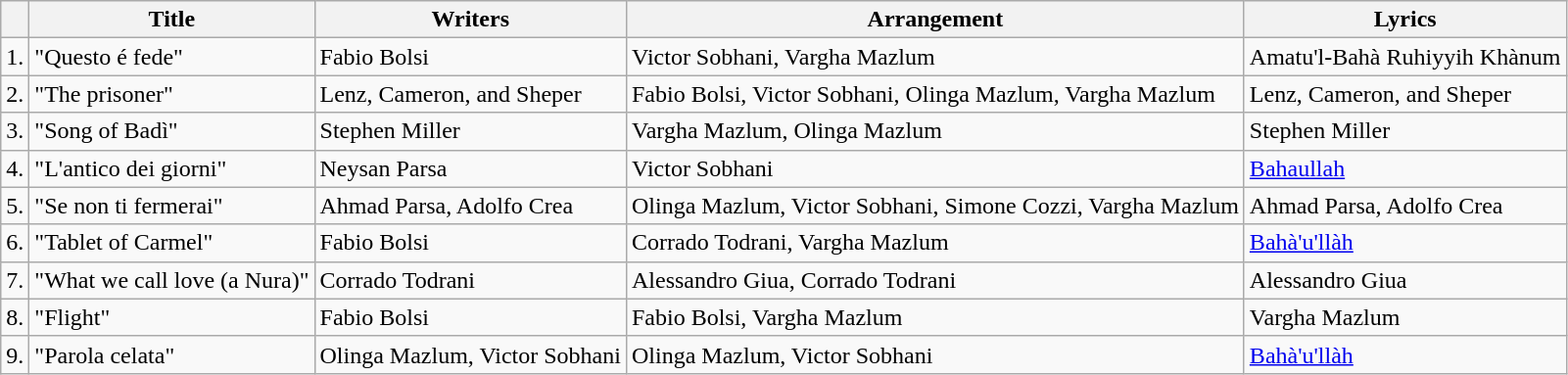<table class="wikitable">
<tr>
<th></th>
<th>Title</th>
<th>Writers</th>
<th>Arrangement</th>
<th>Lyrics</th>
</tr>
<tr>
<td>1.</td>
<td>"Questo é fede"</td>
<td>Fabio Bolsi</td>
<td>Victor Sobhani, Vargha Mazlum</td>
<td>Amatu'l-Bahà Ruhiyyih Khànum</td>
</tr>
<tr>
<td>2.</td>
<td>"The prisoner"</td>
<td>Lenz, Cameron, and Sheper</td>
<td>Fabio Bolsi, Victor Sobhani, Olinga Mazlum, Vargha Mazlum</td>
<td>Lenz, Cameron, and Sheper</td>
</tr>
<tr>
<td>3.</td>
<td>"Song of Badì"</td>
<td>Stephen Miller</td>
<td>Vargha Mazlum, Olinga Mazlum</td>
<td>Stephen Miller</td>
</tr>
<tr>
<td>4.</td>
<td>"L'antico dei giorni"</td>
<td>Neysan Parsa</td>
<td>Victor Sobhani</td>
<td><a href='#'>Bahaullah</a></td>
</tr>
<tr>
<td>5.</td>
<td>"Se non ti fermerai"</td>
<td>Ahmad Parsa, Adolfo Crea</td>
<td>Olinga Mazlum, Victor Sobhani, Simone Cozzi, Vargha Mazlum</td>
<td>Ahmad Parsa, Adolfo Crea</td>
</tr>
<tr>
<td>6.</td>
<td>"Tablet of Carmel"</td>
<td>Fabio Bolsi</td>
<td>Corrado Todrani, Vargha Mazlum</td>
<td><a href='#'>Bahà'u'llàh</a></td>
</tr>
<tr>
<td>7.</td>
<td>"What we call love (a Nura)"</td>
<td>Corrado Todrani</td>
<td>Alessandro Giua, Corrado Todrani</td>
<td>Alessandro Giua</td>
</tr>
<tr>
<td>8.</td>
<td>"Flight"</td>
<td>Fabio Bolsi</td>
<td>Fabio Bolsi, Vargha Mazlum</td>
<td>Vargha Mazlum</td>
</tr>
<tr>
<td>9.</td>
<td>"Parola celata"</td>
<td>Olinga Mazlum, Victor Sobhani</td>
<td>Olinga Mazlum, Victor Sobhani</td>
<td><a href='#'>Bahà'u'llàh</a></td>
</tr>
</table>
